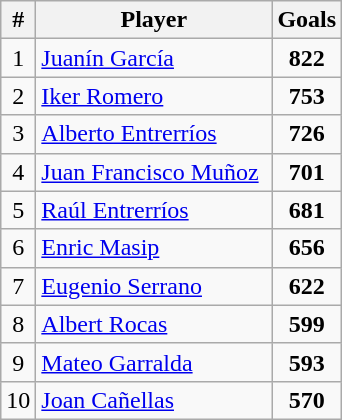<table class="wikitable sortable" style="text-align:center;">
<tr>
<th>#</th>
<th style="width:150px;">Player</th>
<th>Goals</th>
</tr>
<tr>
<td>1</td>
<td align=left><a href='#'>Juanín García</a></td>
<td><strong>822</strong></td>
</tr>
<tr>
<td>2</td>
<td align=left><a href='#'>Iker Romero</a></td>
<td><strong>753</strong></td>
</tr>
<tr>
<td>3</td>
<td align=left><a href='#'>Alberto Entrerríos</a></td>
<td><strong>726</strong></td>
</tr>
<tr>
<td>4</td>
<td align=left><a href='#'>Juan Francisco Muñoz</a></td>
<td><strong>701</strong></td>
</tr>
<tr>
<td>5</td>
<td align=left><a href='#'>Raúl Entrerríos</a></td>
<td><strong>681</strong></td>
</tr>
<tr>
<td>6</td>
<td align=left><a href='#'>Enric Masip</a></td>
<td><strong>656</strong></td>
</tr>
<tr>
<td>7</td>
<td align=left><a href='#'>Eugenio Serrano</a></td>
<td><strong>622</strong></td>
</tr>
<tr>
<td>8</td>
<td align=left><a href='#'>Albert Rocas</a></td>
<td><strong>599</strong></td>
</tr>
<tr>
<td>9</td>
<td align=left><a href='#'>Mateo Garralda</a></td>
<td><strong>593</strong></td>
</tr>
<tr>
<td>10</td>
<td align=left><a href='#'>Joan Cañellas</a></td>
<td><strong>570</strong></td>
</tr>
</table>
